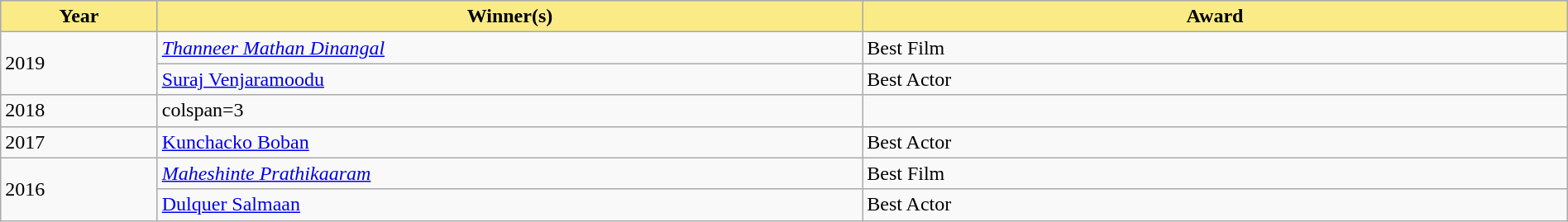<table class="wikitable" style="width:100%">
<tr bgcolor="#bebebe">
<th width="10%" style="background:#FAEB86">Year</th>
<th width="45%" style="background:#FAEB86">Winner(s)</th>
<th width="45%" style="background:#FAEB86">Award</th>
</tr>
<tr>
<td rowspan=2>2019</td>
<td><em><a href='#'>Thanneer Mathan Dinangal</a></em></td>
<td>Best Film</td>
</tr>
<tr>
<td><a href='#'>Suraj Venjaramoodu</a></td>
<td>Best Actor</td>
</tr>
<tr>
<td>2018</td>
<td>colspan=3 </td>
</tr>
<tr>
<td>2017</td>
<td><a href='#'>Kunchacko Boban</a></td>
<td>Best Actor</td>
</tr>
<tr>
<td rowspan=2>2016</td>
<td><em><a href='#'>Maheshinte Prathikaaram</a></em></td>
<td>Best Film</td>
</tr>
<tr>
<td><a href='#'>Dulquer Salmaan</a></td>
<td>Best Actor</td>
</tr>
</table>
